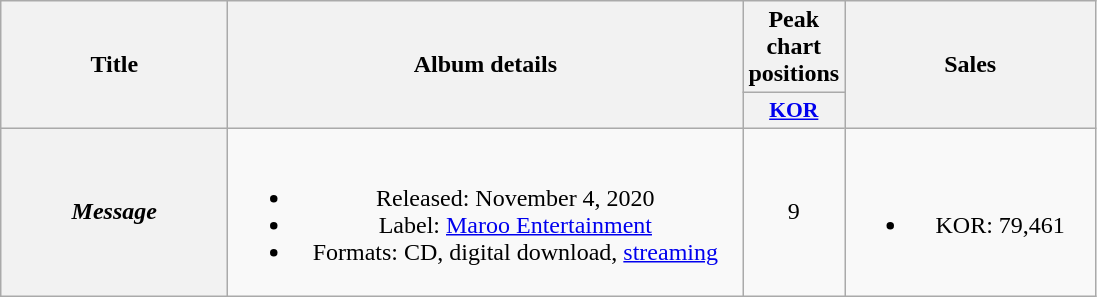<table class="wikitable plainrowheaders" style="text-align:center">
<tr>
<th scope="col" rowspan="2" style="width:9em">Title</th>
<th scope="col" rowspan="2" style="width:21em">Album details</th>
<th scope="col" colspan="1">Peak chart positions</th>
<th scope="col" rowspan="2" style="width:10em">Sales</th>
</tr>
<tr>
<th scope="col" style="width:3em;font-size:90%"><a href='#'>KOR</a><br></th>
</tr>
<tr>
<th scope="row"><em>Message</em></th>
<td><br><ul><li>Released: November 4, 2020</li><li>Label: <a href='#'>Maroo Entertainment</a></li><li>Formats: CD, digital download, <a href='#'>streaming</a></li></ul></td>
<td>9</td>
<td><br><ul><li>KOR: 79,461</li></ul></td>
</tr>
</table>
